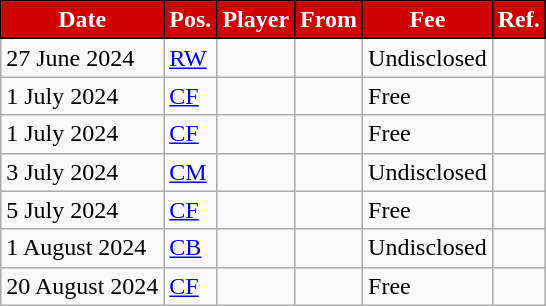<table class="wikitable plainrowheaders sortable">
<tr>
<th style="background:#D00000;border:1px solid black;color:white">Date</th>
<th style="background:#D00000;border:1px solid black;color:white">Pos.</th>
<th style="background:#D00000;border:1px solid black;color:white">Player</th>
<th style="background:#D00000;border:1px solid black;color:white">From</th>
<th style="background:#D00000;border:1px solid black;color:white">Fee</th>
<th style="background:#D00000;border:1px solid black;color:white">Ref.</th>
</tr>
<tr>
<td>27 June 2024</td>
<td><a href='#'>RW</a></td>
<td></td>
<td></td>
<td>Undisclosed</td>
<td></td>
</tr>
<tr>
<td>1 July 2024</td>
<td><a href='#'>CF</a></td>
<td></td>
<td></td>
<td>Free</td>
<td></td>
</tr>
<tr>
<td>1 July 2024</td>
<td><a href='#'>CF</a></td>
<td></td>
<td></td>
<td>Free</td>
<td></td>
</tr>
<tr>
<td>3 July 2024</td>
<td><a href='#'>CM</a></td>
<td></td>
<td></td>
<td>Undisclosed</td>
<td></td>
</tr>
<tr>
<td>5 July 2024</td>
<td><a href='#'>CF</a></td>
<td></td>
<td></td>
<td>Free</td>
<td></td>
</tr>
<tr>
<td>1 August 2024</td>
<td><a href='#'>CB</a></td>
<td></td>
<td></td>
<td>Undisclosed</td>
<td></td>
</tr>
<tr>
<td>20 August 2024</td>
<td><a href='#'>CF</a></td>
<td></td>
<td></td>
<td>Free</td>
<td></td>
</tr>
</table>
